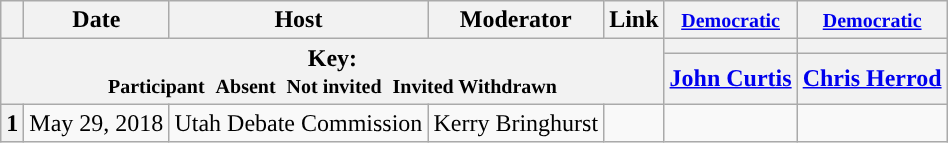<table class="wikitable" style="text-align:center;">
<tr>
<th scope="col"></th>
<th scope="col">Date</th>
<th scope="col">Host</th>
<th scope="col">Moderator</th>
<th scope="col">Link</th>
<th scope="col"><small><a href='#'>Democratic</a></small></th>
<th scope="col"><small><a href='#'>Democratic</a></small></th>
</tr>
<tr>
<th colspan="5" rowspan="2">Key:<br> <small>Participant </small>  <small>Absent </small>  <small>Not invited </small>  <small>Invited  Withdrawn</small></th>
<th scope="col" style="background:"></th>
<th scope="col" style="background:"></th>
</tr>
<tr>
<th scope="col"><a href='#'>John Curtis</a></th>
<th scope="col"><a href='#'>Chris Herrod</a></th>
</tr>
<tr>
<th>1</th>
<td style="white-space:nowrap;">May 29, 2018</td>
<td style="white-space:nowrap;">Utah Debate Commission</td>
<td style="white-space:nowrap;">Kerry Bringhurst</td>
<td style="white-space:nowrap;"></td>
<td></td>
<td></td>
</tr>
</table>
